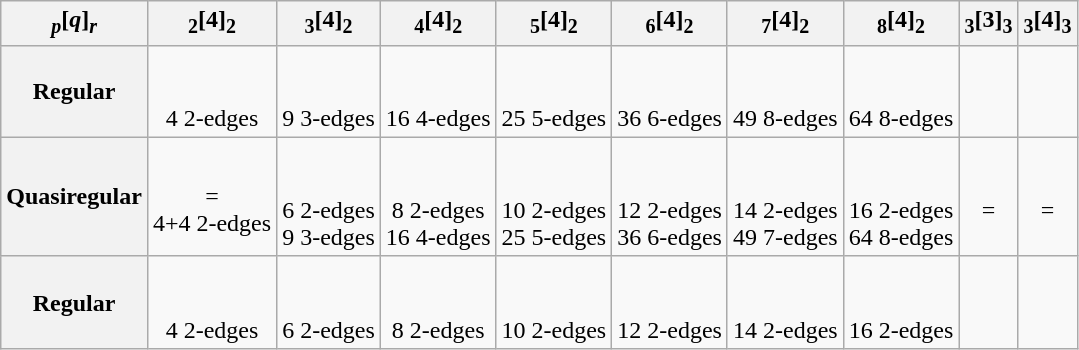<table class=wikitable>
<tr>
<th><sub><em>p</em></sub>[<em>q</em>]<sub><em>r</em></sub></th>
<th><sub>2</sub>[4]<sub>2</sub></th>
<th><sub>3</sub>[4]<sub>2</sub></th>
<th><sub>4</sub>[4]<sub>2</sub></th>
<th><sub>5</sub>[4]<sub>2</sub></th>
<th><sub>6</sub>[4]<sub>2</sub></th>
<th><sub>7</sub>[4]<sub>2</sub></th>
<th><sub>8</sub>[4]<sub>2</sub></th>
<th><sub>3</sub>[3]<sub>3</sub></th>
<th><sub>3</sub>[4]<sub>3</sub></th>
</tr>
<tr align=center>
<th>Regular<br></th>
<td><br><br> 4 2-edges</td>
<td><br><br> 9 3-edges</td>
<td><br><br> 16 4-edges</td>
<td><br><br> 25 5-edges</td>
<td><br><br> 36 6-edges</td>
<td><br><br> 49 8-edges</td>
<td><br><br> 64 8-edges</td>
<td><br></td>
<td><br></td>
</tr>
<tr align=center>
<th>Quasiregular<br></th>
<td><br> = <br> 4+4 2-edges</td>
<td><br><br> 6 2-edges<br>9 3-edges</td>
<td><br><br> 8 2-edges<br>16 4-edges</td>
<td><br><br> 10 2-edges<br>25 5-edges</td>
<td><br><br> 12 2-edges<br>36 6-edges</td>
<td><br><br> 14 2-edges<br>49 7-edges</td>
<td><br><br> 16 2-edges<br>64 8-edges</td>
<td><br> = </td>
<td><br> = </td>
</tr>
<tr align=center>
<th>Regular<br></th>
<td><br><br> 4 2-edges</td>
<td><br><br> 6 2-edges</td>
<td><br><br> 8 2-edges</td>
<td><br><br> 10 2-edges</td>
<td><br><br> 12 2-edges</td>
<td><br><br> 14 2-edges</td>
<td><br><br> 16 2-edges</td>
<td><br></td>
<td><br></td>
</tr>
</table>
